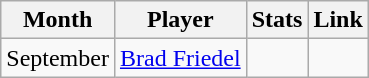<table class=wikitable>
<tr>
<th>Month</th>
<th>Player</th>
<th>Stats</th>
<th>Link</th>
</tr>
<tr>
<td>September</td>
<td> <a href='#'>Brad Friedel</a></td>
<td></td>
<td></td>
</tr>
</table>
